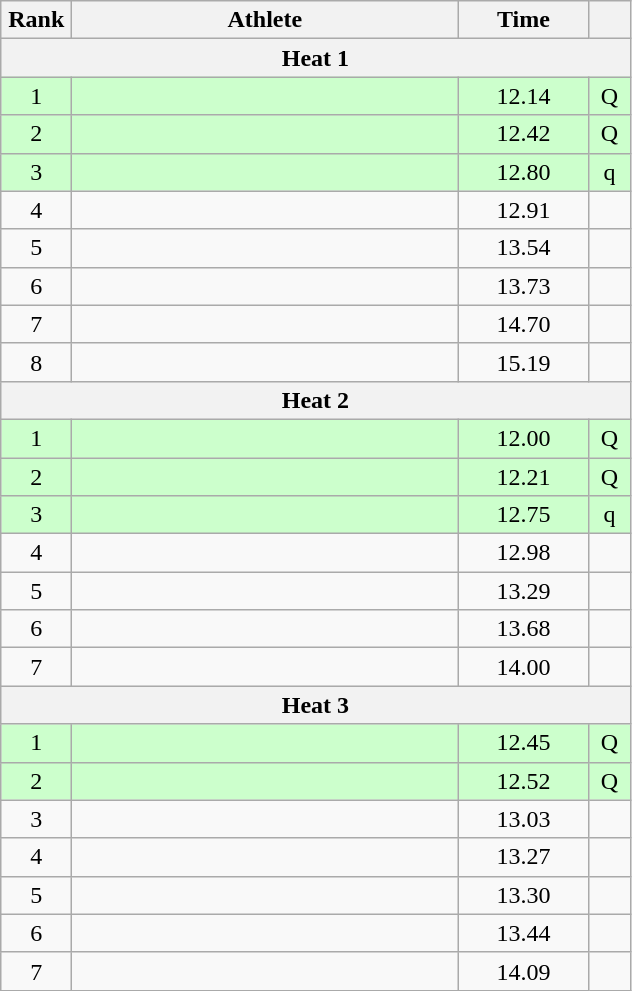<table class=wikitable style="text-align:center">
<tr>
<th width=40>Rank</th>
<th width=250>Athlete</th>
<th width=80>Time</th>
<th width=20></th>
</tr>
<tr>
<th colspan=4>Heat 1</th>
</tr>
<tr bgcolor="ccffcc">
<td>1</td>
<td align=left></td>
<td>12.14</td>
<td>Q</td>
</tr>
<tr bgcolor="ccffcc">
<td>2</td>
<td align=left></td>
<td>12.42</td>
<td>Q</td>
</tr>
<tr bgcolor="ccffcc">
<td>3</td>
<td align=left></td>
<td>12.80</td>
<td>q</td>
</tr>
<tr>
<td>4</td>
<td align=left></td>
<td>12.91</td>
<td></td>
</tr>
<tr>
<td>5</td>
<td align=left></td>
<td>13.54</td>
<td></td>
</tr>
<tr>
<td>6</td>
<td align=left></td>
<td>13.73</td>
<td></td>
</tr>
<tr>
<td>7</td>
<td align=left></td>
<td>14.70</td>
<td></td>
</tr>
<tr>
<td>8</td>
<td align=left></td>
<td>15.19</td>
<td></td>
</tr>
<tr>
<th colspan=4>Heat 2</th>
</tr>
<tr bgcolor="ccffcc">
<td>1</td>
<td align=left></td>
<td>12.00</td>
<td>Q</td>
</tr>
<tr bgcolor="ccffcc">
<td>2</td>
<td align=left></td>
<td>12.21</td>
<td>Q</td>
</tr>
<tr bgcolor="ccffcc">
<td>3</td>
<td align=left></td>
<td>12.75</td>
<td>q</td>
</tr>
<tr>
<td>4</td>
<td align=left></td>
<td>12.98</td>
<td></td>
</tr>
<tr>
<td>5</td>
<td align=left></td>
<td>13.29</td>
<td></td>
</tr>
<tr>
<td>6</td>
<td align=left></td>
<td>13.68</td>
<td></td>
</tr>
<tr>
<td>7</td>
<td align=left></td>
<td>14.00</td>
<td></td>
</tr>
<tr>
<th colspan=4>Heat 3</th>
</tr>
<tr bgcolor="ccffcc">
<td>1</td>
<td align=left></td>
<td>12.45</td>
<td>Q</td>
</tr>
<tr bgcolor="ccffcc">
<td>2</td>
<td align=left></td>
<td>12.52</td>
<td>Q</td>
</tr>
<tr>
<td>3</td>
<td align=left></td>
<td>13.03</td>
<td></td>
</tr>
<tr>
<td>4</td>
<td align=left></td>
<td>13.27</td>
<td></td>
</tr>
<tr>
<td>5</td>
<td align=left></td>
<td>13.30</td>
<td></td>
</tr>
<tr>
<td>6</td>
<td align=left></td>
<td>13.44</td>
<td></td>
</tr>
<tr>
<td>7</td>
<td align=left></td>
<td>14.09</td>
<td></td>
</tr>
</table>
